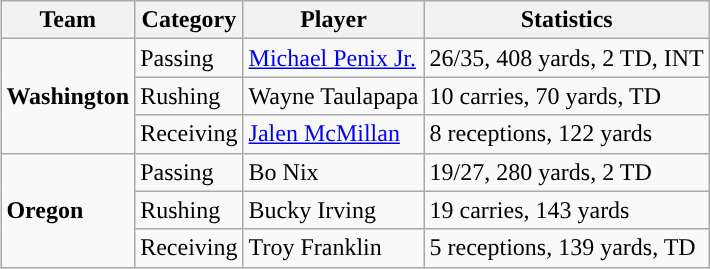<table class="wikitable" style="float: right;">
<tr>
<th>Team</th>
<th>Category</th>
<th>Player</th>
<th>Statistics</th>
</tr>
<tr>
<td rowspan=3><strong>Washington</strong></td>
<td>Passing</td>
<td><a href='#'>Michael Penix Jr.</a></td>
<td>26/35, 408 yards, 2 TD, INT</td>
</tr>
<tr>
<td>Rushing</td>
<td>Wayne Taulapapa</td>
<td>10 carries, 70 yards, TD</td>
</tr>
<tr>
<td>Receiving</td>
<td><a href='#'>Jalen McMillan</a></td>
<td>8 receptions, 122 yards</td>
</tr>
<tr>
<td rowspan=3><strong>Oregon</strong></td>
<td>Passing</td>
<td>Bo Nix</td>
<td>19/27, 280 yards, 2 TD</td>
</tr>
<tr>
<td>Rushing</td>
<td>Bucky Irving</td>
<td>19 carries, 143 yards</td>
</tr>
<tr>
<td>Receiving</td>
<td>Troy Franklin</td>
<td>5 receptions, 139 yards, TD</td>
</tr>
</table>
